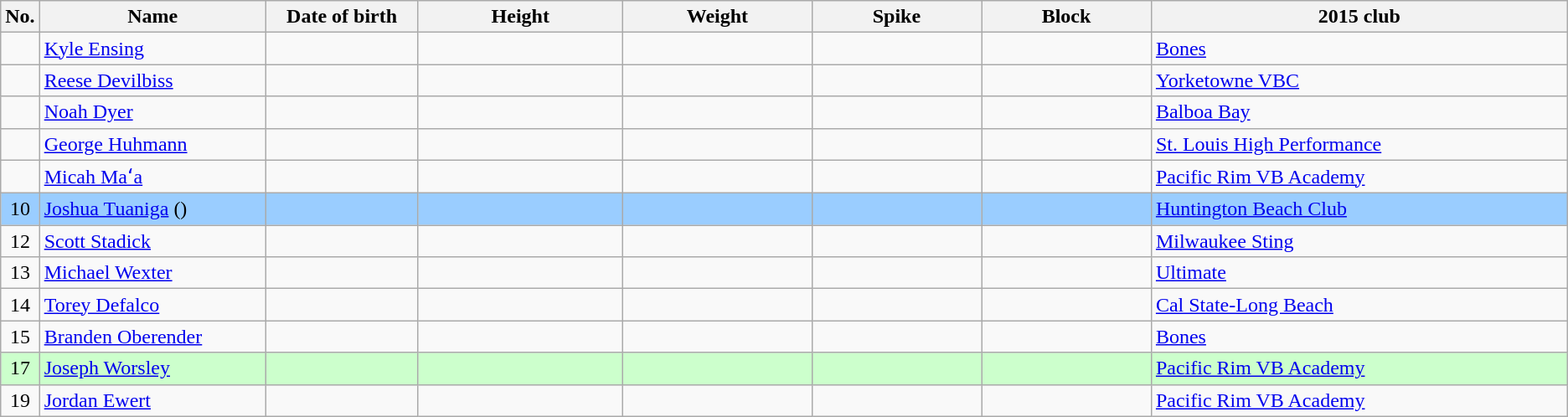<table class="wikitable sortable" style="text-align:center;">
<tr>
<th>No.</th>
<th style="width:12em">Name</th>
<th style="width:8em">Date of birth</th>
<th style="width:11em">Height</th>
<th style="width:10em">Weight</th>
<th style="width:9em">Spike</th>
<th style="width:9em">Block</th>
<th style="width:23em">2015 club</th>
</tr>
<tr>
<td></td>
<td align=left><a href='#'>Kyle Ensing</a></td>
<td align=right></td>
<td></td>
<td></td>
<td></td>
<td></td>
<td align=left> <a href='#'>Bones</a></td>
</tr>
<tr>
<td></td>
<td align=left><a href='#'>Reese Devilbiss</a></td>
<td align=right></td>
<td></td>
<td></td>
<td></td>
<td></td>
<td align=left> <a href='#'>Yorketowne VBC</a></td>
</tr>
<tr>
<td></td>
<td align=left><a href='#'>Noah Dyer</a></td>
<td align=right></td>
<td></td>
<td></td>
<td></td>
<td></td>
<td align=left> <a href='#'>Balboa Bay</a></td>
</tr>
<tr>
<td></td>
<td align=left><a href='#'>George Huhmann</a></td>
<td align=right></td>
<td></td>
<td></td>
<td></td>
<td></td>
<td align=left> <a href='#'>St. Louis High Performance</a></td>
</tr>
<tr>
<td></td>
<td align=left><a href='#'>Micah Maʻa</a></td>
<td align=right></td>
<td></td>
<td></td>
<td></td>
<td></td>
<td align=left> <a href='#'>Pacific Rim VB Academy</a></td>
</tr>
<tr bgcolor=#9acdff>
<td>10</td>
<td align=left><a href='#'>Joshua Tuaniga</a> ()</td>
<td align=right></td>
<td></td>
<td></td>
<td></td>
<td></td>
<td align=left> <a href='#'>Huntington Beach Club</a></td>
</tr>
<tr>
<td>12</td>
<td align=left><a href='#'>Scott Stadick</a></td>
<td align=right></td>
<td></td>
<td></td>
<td></td>
<td></td>
<td align=left> <a href='#'>Milwaukee Sting</a></td>
</tr>
<tr>
<td>13</td>
<td align=left><a href='#'>Michael Wexter</a></td>
<td align=right></td>
<td></td>
<td></td>
<td></td>
<td></td>
<td align=left> <a href='#'>Ultimate</a></td>
</tr>
<tr>
<td>14</td>
<td align=left><a href='#'>Torey Defalco</a></td>
<td align=right></td>
<td></td>
<td></td>
<td></td>
<td></td>
<td align=left> <a href='#'>Cal State-Long Beach</a></td>
</tr>
<tr>
<td>15</td>
<td align=left><a href='#'>Branden Oberender</a></td>
<td align=right></td>
<td></td>
<td></td>
<td></td>
<td></td>
<td align=left> <a href='#'>Bones</a></td>
</tr>
<tr bgcolor=#ccffcc>
<td>17</td>
<td align=left><a href='#'>Joseph Worsley</a></td>
<td align=right></td>
<td></td>
<td></td>
<td></td>
<td></td>
<td align=left> <a href='#'>Pacific Rim VB Academy</a></td>
</tr>
<tr>
<td>19</td>
<td align=left><a href='#'>Jordan Ewert</a></td>
<td align=right></td>
<td></td>
<td></td>
<td></td>
<td></td>
<td align=left> <a href='#'>Pacific Rim VB Academy</a></td>
</tr>
</table>
